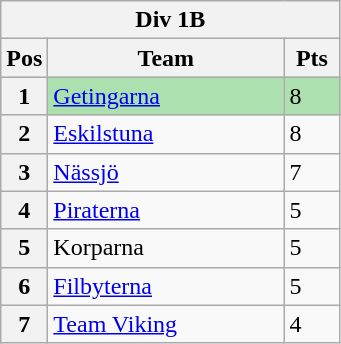<table class="wikitable">
<tr>
<th colspan="3">Div 1B</th>
</tr>
<tr>
<th width=20>Pos</th>
<th width=150>Team</th>
<th width=30>Pts</th>
</tr>
<tr style="background:#ACE1AF;">
<th>1</th>
<td><a href='#'>Getingarna</a></td>
<td>8</td>
</tr>
<tr>
<th>2</th>
<td><a href='#'>Eskilstuna</a></td>
<td>8</td>
</tr>
<tr>
<th>3</th>
<td><a href='#'>Nässjö</a></td>
<td>7</td>
</tr>
<tr>
<th>4</th>
<td><a href='#'>Piraterna</a></td>
<td>5</td>
</tr>
<tr>
<th>5</th>
<td>Korparna</td>
<td>5</td>
</tr>
<tr>
<th>6</th>
<td><a href='#'>Filbyterna</a></td>
<td>5</td>
</tr>
<tr>
<th>7</th>
<td><a href='#'>Team Viking</a></td>
<td>4</td>
</tr>
</table>
